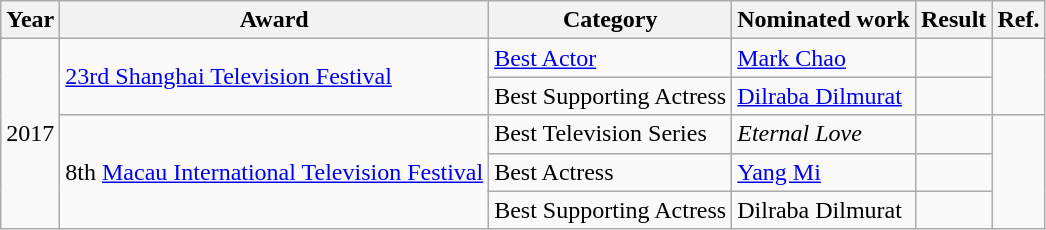<table class="wikitable">
<tr>
<th>Year</th>
<th>Award</th>
<th>Category</th>
<th>Nominated work</th>
<th>Result</th>
<th>Ref.</th>
</tr>
<tr>
<td rowspan=5>2017</td>
<td rowspan=2><a href='#'>23rd Shanghai Television Festival</a></td>
<td><a href='#'>Best Actor</a></td>
<td><a href='#'>Mark Chao</a></td>
<td></td>
<td rowspan=2></td>
</tr>
<tr>
<td>Best Supporting Actress</td>
<td><a href='#'>Dilraba Dilmurat</a></td>
<td></td>
</tr>
<tr>
<td rowspan=3>8th <a href='#'>Macau International Television Festival</a></td>
<td>Best Television Series</td>
<td><em>Eternal Love</em></td>
<td></td>
<td rowspan=3></td>
</tr>
<tr>
<td>Best Actress</td>
<td><a href='#'>Yang Mi</a></td>
<td></td>
</tr>
<tr>
<td>Best Supporting Actress</td>
<td>Dilraba Dilmurat</td>
<td></td>
</tr>
</table>
